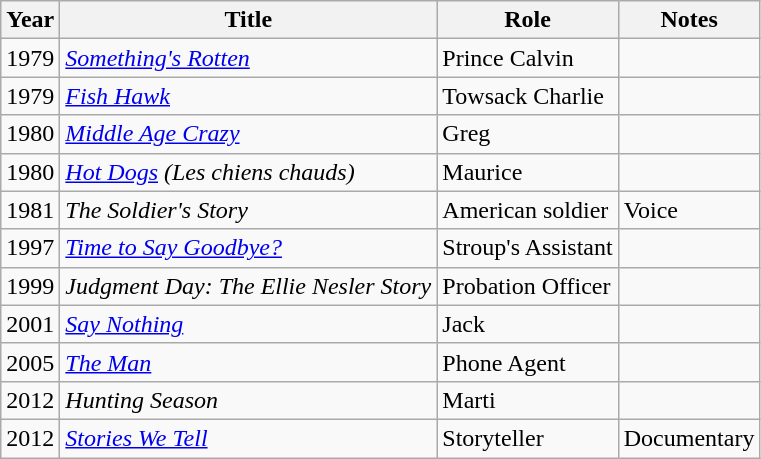<table class="wikitable sortable">
<tr>
<th>Year</th>
<th>Title</th>
<th>Role</th>
<th class="unsortable">Notes</th>
</tr>
<tr>
<td>1979</td>
<td><em><a href='#'>Something's Rotten</a></em></td>
<td>Prince Calvin</td>
<td></td>
</tr>
<tr>
<td>1979</td>
<td><em><a href='#'>Fish Hawk</a></em></td>
<td>Towsack Charlie</td>
<td></td>
</tr>
<tr>
<td>1980</td>
<td><em><a href='#'>Middle Age Crazy</a></em></td>
<td>Greg</td>
<td></td>
</tr>
<tr>
<td>1980</td>
<td><em><a href='#'>Hot Dogs</a> (Les chiens chauds)</em></td>
<td>Maurice</td>
<td></td>
</tr>
<tr>
<td>1981</td>
<td data-sort-value="Soldier's Story, The"><em>The Soldier's Story</em></td>
<td>American soldier</td>
<td>Voice</td>
</tr>
<tr>
<td>1997</td>
<td><em><a href='#'>Time to Say Goodbye?</a></em></td>
<td>Stroup's Assistant</td>
<td></td>
</tr>
<tr>
<td>1999</td>
<td><em>Judgment Day: The Ellie Nesler Story</em></td>
<td>Probation Officer</td>
<td></td>
</tr>
<tr>
<td>2001</td>
<td><em><a href='#'>Say Nothing</a></em></td>
<td>Jack</td>
<td></td>
</tr>
<tr>
<td>2005</td>
<td data-sort-value="Man, The"><em><a href='#'>The Man</a></em></td>
<td>Phone Agent</td>
<td></td>
</tr>
<tr>
<td>2012</td>
<td><em>Hunting Season</em></td>
<td>Marti</td>
<td></td>
</tr>
<tr>
<td>2012</td>
<td><em><a href='#'>Stories We Tell</a></em></td>
<td>Storyteller</td>
<td>Documentary</td>
</tr>
</table>
